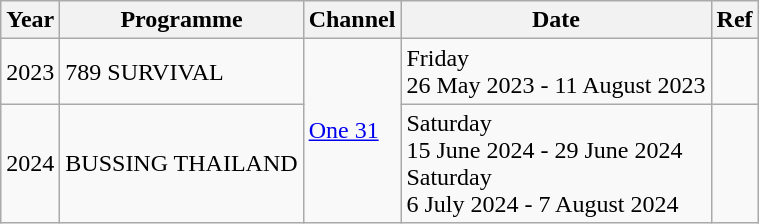<table class="wikitable">
<tr>
<th>Year</th>
<th>Programme</th>
<th>Channel</th>
<th>Date</th>
<th>Ref</th>
</tr>
<tr>
<td>2023</td>
<td>789 SURVIVAL</td>
<td rowspan="2"><a href='#'>One 31</a></td>
<td>Friday<br>26 May 2023 - 11 August 2023</td>
<td></td>
</tr>
<tr>
<td>2024</td>
<td>BUSSING THAILAND</td>
<td>Saturday<br>15 June 2024 - 29 June 2024<br>Saturday<br>6 July 2024 - 7 August 2024</td>
<td></td>
</tr>
</table>
